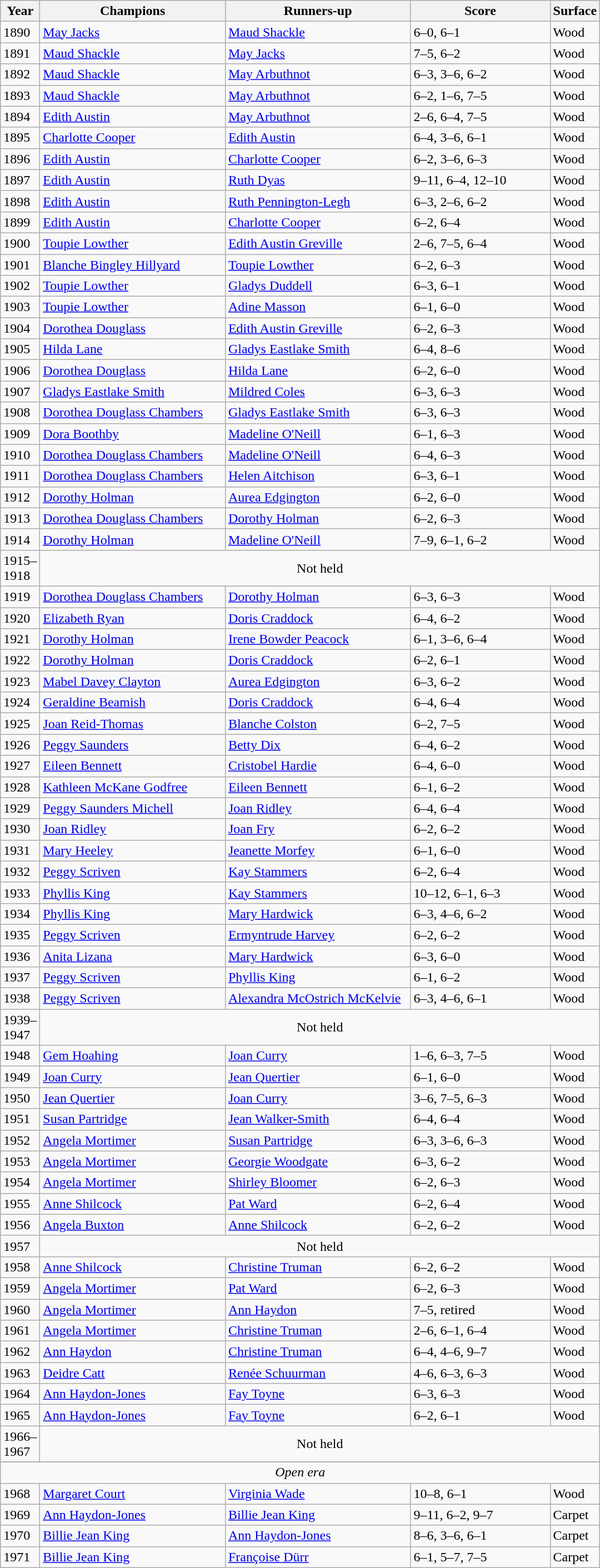<table class="sortable wikitable">
<tr>
<th style="width:40px">Year</th>
<th style="width:215px">Champions</th>
<th style="width:215px">Runners-up</th>
<th style="width:160px" class="unsortable">Score</th>
<th style="width:50px">Surface</th>
</tr>
<tr>
<td>1890</td>
<td> <a href='#'>May Jacks</a></td>
<td> <a href='#'>Maud Shackle</a></td>
<td>6–0, 6–1</td>
<td>Wood</td>
</tr>
<tr>
<td>1891</td>
<td> <a href='#'>Maud Shackle</a></td>
<td> <a href='#'>May Jacks</a></td>
<td>7–5, 6–2</td>
<td>Wood</td>
</tr>
<tr>
<td>1892</td>
<td> <a href='#'>Maud Shackle</a></td>
<td> <a href='#'>May Arbuthnot</a></td>
<td>6–3, 3–6, 6–2</td>
<td>Wood</td>
</tr>
<tr>
<td>1893</td>
<td> <a href='#'>Maud Shackle</a></td>
<td> <a href='#'>May Arbuthnot</a></td>
<td>6–2, 1–6, 7–5</td>
<td>Wood</td>
</tr>
<tr>
<td>1894</td>
<td> <a href='#'>Edith Austin</a></td>
<td> <a href='#'>May Arbuthnot</a></td>
<td>2–6, 6–4, 7–5</td>
<td>Wood</td>
</tr>
<tr>
<td>1895</td>
<td> <a href='#'>Charlotte Cooper</a></td>
<td> <a href='#'>Edith Austin</a></td>
<td>6–4, 3–6, 6–1</td>
<td>Wood</td>
</tr>
<tr>
<td>1896</td>
<td> <a href='#'>Edith Austin</a></td>
<td> <a href='#'>Charlotte Cooper</a></td>
<td>6–2, 3–6, 6–3</td>
<td>Wood</td>
</tr>
<tr>
<td>1897</td>
<td> <a href='#'>Edith Austin</a></td>
<td> <a href='#'>Ruth Dyas</a></td>
<td>9–11, 6–4, 12–10</td>
<td>Wood</td>
</tr>
<tr>
<td>1898</td>
<td> <a href='#'>Edith Austin</a></td>
<td> <a href='#'>Ruth Pennington-Legh</a></td>
<td>6–3, 2–6, 6–2</td>
<td>Wood</td>
</tr>
<tr>
<td>1899</td>
<td> <a href='#'>Edith Austin</a></td>
<td> <a href='#'>Charlotte Cooper</a></td>
<td>6–2, 6–4</td>
<td>Wood</td>
</tr>
<tr>
<td>1900</td>
<td> <a href='#'>Toupie Lowther</a></td>
<td> <a href='#'>Edith Austin Greville</a></td>
<td>2–6, 7–5, 6–4</td>
<td>Wood</td>
</tr>
<tr>
<td>1901</td>
<td> <a href='#'>Blanche Bingley Hillyard</a></td>
<td> <a href='#'>Toupie Lowther</a></td>
<td>6–2, 6–3</td>
<td>Wood</td>
</tr>
<tr>
<td>1902</td>
<td> <a href='#'>Toupie Lowther</a></td>
<td> <a href='#'>Gladys Duddell</a></td>
<td>6–3, 6–1</td>
<td>Wood</td>
</tr>
<tr>
<td>1903</td>
<td> <a href='#'>Toupie Lowther</a></td>
<td> <a href='#'>Adine Masson</a></td>
<td>6–1, 6–0</td>
<td>Wood</td>
</tr>
<tr>
<td>1904</td>
<td> <a href='#'>Dorothea Douglass</a></td>
<td> <a href='#'>Edith Austin Greville</a></td>
<td>6–2, 6–3</td>
<td>Wood</td>
</tr>
<tr>
<td>1905</td>
<td> <a href='#'>Hilda Lane</a></td>
<td> <a href='#'>Gladys Eastlake Smith</a></td>
<td>6–4, 8–6</td>
<td>Wood</td>
</tr>
<tr>
<td>1906</td>
<td> <a href='#'>Dorothea Douglass</a></td>
<td> <a href='#'>Hilda Lane</a></td>
<td>6–2, 6–0</td>
<td>Wood</td>
</tr>
<tr>
<td>1907</td>
<td> <a href='#'>Gladys Eastlake Smith</a></td>
<td> <a href='#'>Mildred Coles</a></td>
<td>6–3, 6–3</td>
<td>Wood</td>
</tr>
<tr>
<td>1908</td>
<td> <a href='#'>Dorothea Douglass Chambers</a></td>
<td> <a href='#'>Gladys Eastlake Smith</a></td>
<td>6–3, 6–3</td>
<td>Wood</td>
</tr>
<tr>
<td>1909</td>
<td> <a href='#'>Dora Boothby</a></td>
<td> <a href='#'>Madeline O'Neill</a></td>
<td>6–1, 6–3</td>
<td>Wood</td>
</tr>
<tr>
<td>1910</td>
<td> <a href='#'>Dorothea Douglass Chambers</a></td>
<td> <a href='#'>Madeline O'Neill</a></td>
<td>6–4, 6–3</td>
<td>Wood</td>
</tr>
<tr>
<td>1911</td>
<td> <a href='#'>Dorothea Douglass Chambers</a></td>
<td> <a href='#'>Helen Aitchison</a></td>
<td>6–3, 6–1</td>
<td>Wood</td>
</tr>
<tr>
<td>1912</td>
<td> <a href='#'>Dorothy Holman</a></td>
<td> <a href='#'>Aurea Edgington</a></td>
<td>6–2, 6–0</td>
<td>Wood</td>
</tr>
<tr>
<td>1913</td>
<td> <a href='#'>Dorothea Douglass Chambers</a></td>
<td> <a href='#'>Dorothy Holman</a></td>
<td>6–2, 6–3</td>
<td>Wood</td>
</tr>
<tr>
<td>1914</td>
<td> <a href='#'>Dorothy Holman</a></td>
<td> <a href='#'>Madeline O'Neill</a></td>
<td>7–9, 6–1, 6–2</td>
<td>Wood</td>
</tr>
<tr>
<td>1915–1918</td>
<td colspan=5 align=center>Not held</td>
</tr>
<tr>
<td>1919</td>
<td> <a href='#'>Dorothea Douglass Chambers</a></td>
<td> <a href='#'>Dorothy Holman</a></td>
<td>6–3, 6–3</td>
<td>Wood</td>
</tr>
<tr>
<td>1920</td>
<td> <a href='#'>Elizabeth Ryan</a></td>
<td> <a href='#'>Doris Craddock</a></td>
<td>6–4, 6–2</td>
<td>Wood</td>
</tr>
<tr>
<td>1921</td>
<td> <a href='#'>Dorothy Holman</a></td>
<td> <a href='#'>Irene Bowder Peacock</a></td>
<td>6–1, 3–6, 6–4</td>
<td>Wood</td>
</tr>
<tr>
<td>1922</td>
<td> <a href='#'>Dorothy Holman</a></td>
<td> <a href='#'>Doris Craddock</a></td>
<td>6–2, 6–1</td>
<td>Wood</td>
</tr>
<tr>
<td>1923</td>
<td> <a href='#'>Mabel Davey Clayton</a></td>
<td> <a href='#'>Aurea Edgington</a></td>
<td>6–3, 6–2</td>
<td>Wood</td>
</tr>
<tr>
<td>1924</td>
<td> <a href='#'>Geraldine Beamish</a></td>
<td> <a href='#'>Doris Craddock</a></td>
<td>6–4, 6–4</td>
<td>Wood</td>
</tr>
<tr>
<td>1925</td>
<td> <a href='#'>Joan Reid-Thomas</a></td>
<td> <a href='#'>Blanche Colston</a></td>
<td>6–2, 7–5</td>
<td>Wood</td>
</tr>
<tr>
<td>1926</td>
<td> <a href='#'>Peggy Saunders</a></td>
<td> <a href='#'>Betty Dix</a></td>
<td>6–4, 6–2</td>
<td>Wood</td>
</tr>
<tr>
<td>1927</td>
<td> <a href='#'>Eileen Bennett</a></td>
<td> <a href='#'>Cristobel Hardie</a></td>
<td>6–4, 6–0</td>
<td>Wood</td>
</tr>
<tr>
<td>1928</td>
<td> <a href='#'>Kathleen McKane Godfree</a></td>
<td> <a href='#'>Eileen Bennett</a></td>
<td>6–1, 6–2</td>
<td>Wood</td>
</tr>
<tr>
<td>1929</td>
<td> <a href='#'>Peggy Saunders Michell</a></td>
<td> <a href='#'>Joan Ridley</a></td>
<td>6–4, 6–4</td>
<td>Wood</td>
</tr>
<tr>
<td>1930</td>
<td> <a href='#'>Joan Ridley</a></td>
<td> <a href='#'>Joan Fry</a></td>
<td>6–2, 6–2</td>
<td>Wood</td>
</tr>
<tr>
<td>1931</td>
<td> <a href='#'>Mary Heeley</a></td>
<td> <a href='#'>Jeanette Morfey</a></td>
<td>6–1, 6–0</td>
<td>Wood</td>
</tr>
<tr>
<td>1932</td>
<td> <a href='#'>Peggy Scriven</a></td>
<td> <a href='#'>Kay Stammers</a></td>
<td>6–2, 6–4</td>
<td>Wood</td>
</tr>
<tr>
<td>1933</td>
<td> <a href='#'>Phyllis King</a></td>
<td> <a href='#'>Kay Stammers</a></td>
<td>10–12, 6–1, 6–3</td>
<td>Wood</td>
</tr>
<tr>
<td>1934</td>
<td> <a href='#'>Phyllis King</a></td>
<td> <a href='#'>Mary Hardwick</a></td>
<td>6–3, 4–6, 6–2</td>
<td>Wood</td>
</tr>
<tr>
<td>1935</td>
<td> <a href='#'>Peggy Scriven</a></td>
<td> <a href='#'>Ermyntrude Harvey</a></td>
<td>6–2, 6–2</td>
<td>Wood</td>
</tr>
<tr>
<td>1936</td>
<td> <a href='#'>Anita Lizana</a></td>
<td> <a href='#'>Mary Hardwick</a></td>
<td>6–3, 6–0</td>
<td>Wood</td>
</tr>
<tr>
<td>1937</td>
<td> <a href='#'>Peggy Scriven</a></td>
<td> <a href='#'>Phyllis King</a></td>
<td>6–1, 6–2</td>
<td>Wood</td>
</tr>
<tr>
<td>1938</td>
<td> <a href='#'>Peggy Scriven</a></td>
<td> <a href='#'>Alexandra McOstrich McKelvie</a></td>
<td>6–3, 4–6, 6–1</td>
<td>Wood</td>
</tr>
<tr>
<td>1939–1947</td>
<td colspan=5 align=center>Not held</td>
</tr>
<tr>
<td>1948</td>
<td> <a href='#'>Gem Hoahing</a></td>
<td> <a href='#'>Joan Curry</a></td>
<td>1–6, 6–3, 7–5</td>
<td>Wood</td>
</tr>
<tr>
<td>1949</td>
<td> <a href='#'>Joan Curry</a></td>
<td> <a href='#'>Jean Quertier</a></td>
<td>6–1, 6–0</td>
<td>Wood</td>
</tr>
<tr>
<td>1950</td>
<td> <a href='#'>Jean Quertier</a></td>
<td> <a href='#'>Joan Curry</a></td>
<td>3–6, 7–5, 6–3</td>
<td>Wood</td>
</tr>
<tr>
<td>1951</td>
<td> <a href='#'>Susan Partridge</a></td>
<td> <a href='#'>Jean Walker-Smith</a></td>
<td>6–4, 6–4</td>
<td>Wood</td>
</tr>
<tr>
<td>1952</td>
<td> <a href='#'>Angela Mortimer</a></td>
<td> <a href='#'>Susan Partridge</a></td>
<td>6–3, 3–6, 6–3</td>
<td>Wood</td>
</tr>
<tr>
<td>1953</td>
<td> <a href='#'>Angela Mortimer</a></td>
<td> <a href='#'>Georgie Woodgate</a></td>
<td>6–3, 6–2</td>
<td>Wood</td>
</tr>
<tr>
<td>1954</td>
<td> <a href='#'>Angela Mortimer</a></td>
<td> <a href='#'>Shirley Bloomer</a></td>
<td>6–2, 6–3</td>
<td>Wood</td>
</tr>
<tr>
<td>1955</td>
<td> <a href='#'>Anne Shilcock</a></td>
<td> <a href='#'>Pat Ward</a></td>
<td>6–2, 6–4</td>
<td>Wood</td>
</tr>
<tr>
<td>1956</td>
<td> <a href='#'>Angela Buxton</a></td>
<td> <a href='#'>Anne Shilcock</a></td>
<td>6–2, 6–2</td>
<td>Wood</td>
</tr>
<tr>
<td>1957</td>
<td colspan=5 align=center>Not held</td>
</tr>
<tr>
<td>1958</td>
<td> <a href='#'>Anne Shilcock</a></td>
<td> <a href='#'>Christine Truman</a></td>
<td>6–2, 6–2</td>
<td>Wood</td>
</tr>
<tr>
<td>1959</td>
<td> <a href='#'>Angela Mortimer</a></td>
<td> <a href='#'>Pat Ward</a></td>
<td>6–2, 6–3</td>
<td>Wood</td>
</tr>
<tr>
<td>1960</td>
<td> <a href='#'>Angela Mortimer</a></td>
<td> <a href='#'>Ann Haydon</a></td>
<td>7–5, retired</td>
<td>Wood</td>
</tr>
<tr>
<td>1961</td>
<td> <a href='#'>Angela Mortimer</a></td>
<td> <a href='#'>Christine Truman</a></td>
<td>2–6, 6–1, 6–4</td>
<td>Wood</td>
</tr>
<tr>
<td>1962</td>
<td> <a href='#'>Ann Haydon</a></td>
<td> <a href='#'>Christine Truman</a></td>
<td>6–4, 4–6, 9–7</td>
<td>Wood</td>
</tr>
<tr>
<td>1963</td>
<td> <a href='#'>Deidre Catt</a></td>
<td> <a href='#'>Renée Schuurman</a></td>
<td>4–6, 6–3, 6–3</td>
<td>Wood</td>
</tr>
<tr>
<td>1964</td>
<td> <a href='#'>Ann Haydon-Jones</a></td>
<td> <a href='#'>Fay Toyne</a></td>
<td>6–3, 6–3</td>
<td>Wood</td>
</tr>
<tr>
<td>1965</td>
<td> <a href='#'>Ann Haydon-Jones</a></td>
<td> <a href='#'>Fay Toyne</a></td>
<td>6–2, 6–1</td>
<td>Wood</td>
</tr>
<tr>
<td>1966–1967</td>
<td colspan=5 align=center>Not held</td>
</tr>
<tr>
</tr>
<tr>
<td colspan=10 align=center><em>Open era</em></td>
</tr>
<tr>
<td>1968</td>
<td> <a href='#'>Margaret Court</a></td>
<td> <a href='#'>Virginia Wade</a></td>
<td>10–8, 6–1</td>
<td>Wood</td>
</tr>
<tr>
<td>1969</td>
<td> <a href='#'>Ann Haydon-Jones</a></td>
<td> <a href='#'>Billie Jean King</a></td>
<td>9–11, 6–2, 9–7</td>
<td>Carpet</td>
</tr>
<tr>
<td>1970</td>
<td> <a href='#'>Billie Jean King</a></td>
<td> <a href='#'>Ann Haydon-Jones</a></td>
<td>8–6, 3–6, 6–1</td>
<td>Carpet</td>
</tr>
<tr>
<td>1971</td>
<td> <a href='#'>Billie Jean King</a></td>
<td> <a href='#'>Françoise Dürr</a></td>
<td>6–1, 5–7, 7–5</td>
<td>Carpet</td>
</tr>
</table>
